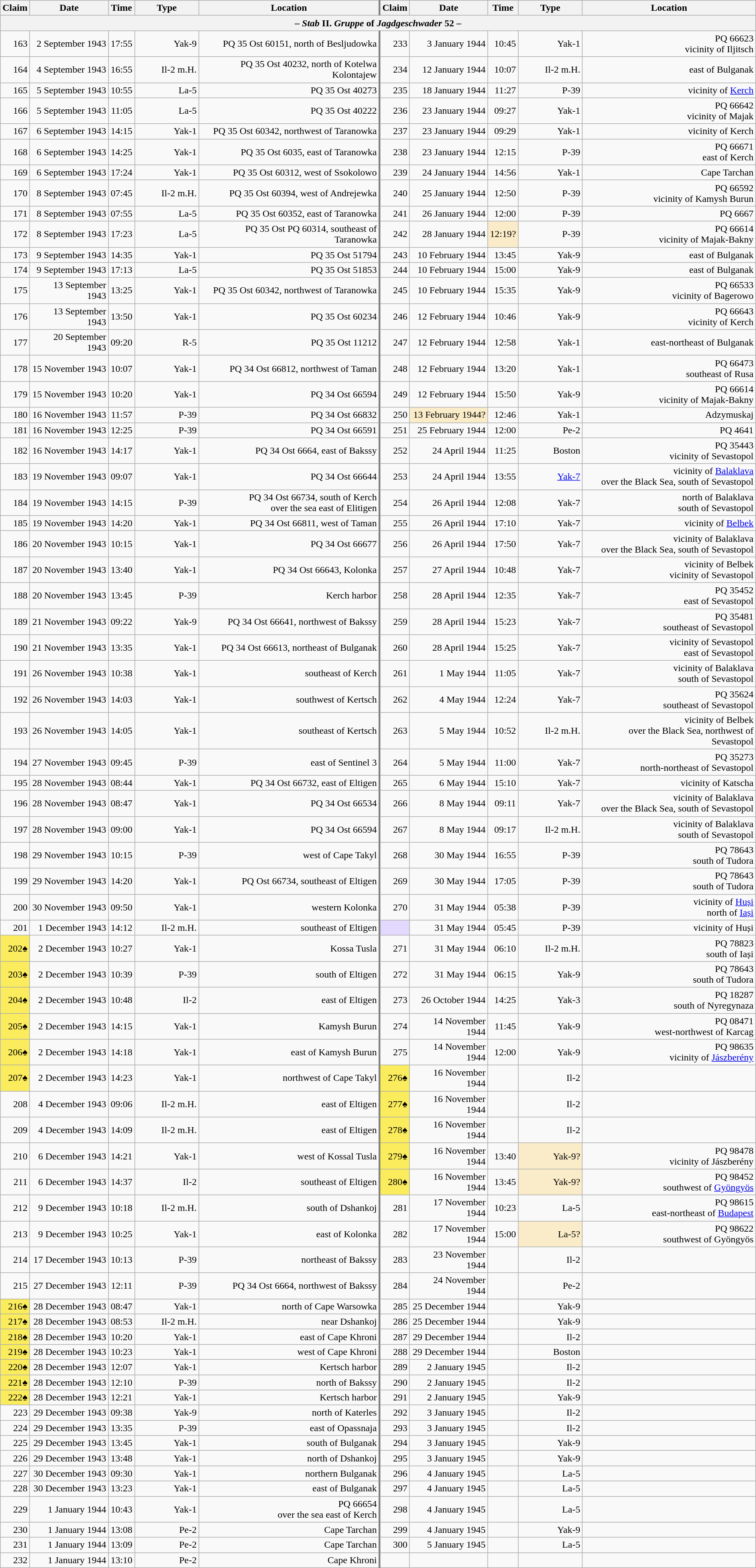<table class="wikitable plainrowheaders" style="margin-left: auto; margin-right: auto; border: none; text-align:right; width: 100%;">
<tr>
<th scope="col">Claim</th>
<th scope="col">Date</th>
<th scope="col">Time</th>
<th scope="col" width="100px">Type</th>
<th scope="col">Location</th>
<th scope="col" style="border-left: 3px solid grey;">Claim</th>
<th scope="col">Date</th>
<th scope="col">Time</th>
<th scope="col" width="100px">Type</th>
<th scope="col">Location</th>
</tr>
<tr>
<th colspan="10">– <em>Stab</em> II. <em>Gruppe</em> of <em>Jagdgeschwader</em> 52 –</th>
</tr>
<tr>
<td>163</td>
<td>2 September 1943</td>
<td>17:55</td>
<td>Yak-9</td>
<td>PQ 35 Ost 60151,  north of Besljudowka</td>
<td style="border-left: 3px solid grey;">233</td>
<td>3 January 1944</td>
<td>10:45</td>
<td>Yak-1</td>
<td>PQ 66623<br>vicinity of Iljitsch</td>
</tr>
<tr>
<td>164</td>
<td>4 September 1943</td>
<td>16:55</td>
<td>Il-2 m.H.</td>
<td>PQ 35 Ost 40232,  north of Kotelwa<br>Kolontajew</td>
<td style="border-left: 3px solid grey;">234</td>
<td>12 January 1944</td>
<td>10:07</td>
<td>Il-2 m.H.</td>
<td>east of Bulganak</td>
</tr>
<tr>
<td>165</td>
<td>5 September 1943</td>
<td>10:55</td>
<td>La-5</td>
<td>PQ 35 Ost 40273</td>
<td style="border-left: 3px solid grey;">235</td>
<td>18 January 1944</td>
<td>11:27</td>
<td>P-39</td>
<td>vicinity of <a href='#'>Kerch</a></td>
</tr>
<tr>
<td>166</td>
<td>5 September 1943</td>
<td>11:05</td>
<td>La-5</td>
<td>PQ 35 Ost 40222</td>
<td style="border-left: 3px solid grey;">236</td>
<td>23 January 1944</td>
<td>09:27</td>
<td>Yak-1</td>
<td>PQ 66642<br>vicinity of Majak</td>
</tr>
<tr>
<td>167</td>
<td>6 September 1943</td>
<td>14:15</td>
<td>Yak-1</td>
<td>PQ 35 Ost 60342,  northwest of Taranowka</td>
<td style="border-left: 3px solid grey;">237</td>
<td>23 January 1944</td>
<td>09:29</td>
<td>Yak-1</td>
<td>vicinity of Kerch</td>
</tr>
<tr>
<td>168</td>
<td>6 September 1943</td>
<td>14:25</td>
<td>Yak-1</td>
<td>PQ 35 Ost 6035,  east of Taranowka</td>
<td style="border-left: 3px solid grey;">238</td>
<td>23 January 1944</td>
<td>12:15</td>
<td>P-39</td>
<td>PQ 66671<br>east of Kerch</td>
</tr>
<tr>
<td>169</td>
<td>6 September 1943</td>
<td>17:24</td>
<td>Yak-1</td>
<td>PQ 35 Ost 60312,  west of Ssokolowo</td>
<td style="border-left: 3px solid grey;">239</td>
<td>24 January 1944</td>
<td>14:56</td>
<td>Yak-1</td>
<td>Cape Tarchan</td>
</tr>
<tr>
<td>170</td>
<td>8 September 1943</td>
<td>07:45</td>
<td>Il-2 m.H.</td>
<td>PQ 35 Ost 60394,  west of Andrejewka</td>
<td style="border-left: 3px solid grey;">240</td>
<td>25 January 1944</td>
<td>12:50</td>
<td>P-39</td>
<td>PQ 66592<br>vicinity of Kamysh Burun</td>
</tr>
<tr>
<td>171</td>
<td>8 September 1943</td>
<td>07:55</td>
<td>La-5</td>
<td>PQ 35 Ost 60352,  east of Taranowka</td>
<td style="border-left: 3px solid grey;">241</td>
<td>26 January 1944</td>
<td>12:00</td>
<td>P-39</td>
<td>PQ 6667</td>
</tr>
<tr>
<td>172</td>
<td>8 September 1943</td>
<td>17:23</td>
<td>La-5</td>
<td>PQ 35 Ost PQ 60314,  southeast of Taranowka</td>
<td style="border-left: 3px solid grey;">242</td>
<td>28 January 1944</td>
<td style="background:#faecc8">12:19?</td>
<td>P-39</td>
<td>PQ 66614<br>vicinity of Majak-Bakny</td>
</tr>
<tr>
<td>173</td>
<td>9 September 1943</td>
<td>14:35</td>
<td>Yak-1</td>
<td>PQ 35 Ost 51794</td>
<td style="border-left: 3px solid grey;">243</td>
<td>10 February 1944</td>
<td>13:45</td>
<td>Yak-9</td>
<td>east of Bulganak</td>
</tr>
<tr>
<td>174</td>
<td>9 September 1943</td>
<td>17:13</td>
<td>La-5</td>
<td>PQ 35 Ost 51853</td>
<td style="border-left: 3px solid grey;">244</td>
<td>10 February 1944</td>
<td>15:00</td>
<td>Yak-9</td>
<td>east of Bulganak</td>
</tr>
<tr>
<td>175</td>
<td>13 September 1943</td>
<td>13:25</td>
<td>Yak-1</td>
<td>PQ 35 Ost 60342, northwest of Taranowka</td>
<td style="border-left: 3px solid grey;">245</td>
<td>10 February 1944</td>
<td>15:35</td>
<td>Yak-9</td>
<td>PQ 66533<br>vicinity of Bagerowo</td>
</tr>
<tr>
<td>176</td>
<td>13 September 1943</td>
<td>13:50</td>
<td>Yak-1</td>
<td>PQ 35 Ost 60234</td>
<td style="border-left: 3px solid grey;">246</td>
<td>12 February 1944</td>
<td>10:46</td>
<td>Yak-9</td>
<td>PQ 66643<br>vicinity of Kerch</td>
</tr>
<tr>
<td>177</td>
<td>20 September 1943</td>
<td>09:20</td>
<td>R-5</td>
<td>PQ 35 Ost 11212</td>
<td style="border-left: 3px solid grey;">247</td>
<td>12 February 1944</td>
<td>12:58</td>
<td>Yak-1</td>
<td>east-northeast of Bulganak</td>
</tr>
<tr>
<td>178</td>
<td>15 November 1943</td>
<td>10:07</td>
<td>Yak-1</td>
<td>PQ 34 Ost 66812, northwest of Taman</td>
<td style="border-left: 3px solid grey;">248</td>
<td>12 February 1944</td>
<td>13:20</td>
<td>Yak-1</td>
<td>PQ 66473<br> southeast of Rusa</td>
</tr>
<tr>
<td>179</td>
<td>15 November 1943</td>
<td>10:20</td>
<td>Yak-1</td>
<td>PQ 34 Ost 66594</td>
<td style="border-left: 3px solid grey;">249</td>
<td>12 February 1944</td>
<td>15:50</td>
<td>Yak-9</td>
<td>PQ 66614<br>vicinity of Majak-Bakny</td>
</tr>
<tr>
<td>180</td>
<td>16 November 1943</td>
<td>11:57</td>
<td>P-39</td>
<td>PQ 34 Ost 66832</td>
<td style="border-left: 3px solid grey;">250</td>
<td style="background:#faecc8">13 February 1944?</td>
<td>12:46</td>
<td>Yak-1</td>
<td>Adzymuskaj</td>
</tr>
<tr>
<td>181</td>
<td>16 November 1943</td>
<td>12:25</td>
<td>P-39</td>
<td>PQ 34 Ost 66591</td>
<td style="border-left: 3px solid grey;">251</td>
<td>25 February 1944</td>
<td>12:00</td>
<td>Pe-2</td>
<td>PQ 4641</td>
</tr>
<tr>
<td>182</td>
<td>16 November 1943</td>
<td>14:17</td>
<td>Yak-1</td>
<td>PQ 34 Ost 6664,  east of Bakssy</td>
<td style="border-left: 3px solid grey;">252</td>
<td>24 April 1944</td>
<td>11:25</td>
<td>Boston</td>
<td>PQ 35443<br>vicinity of Sevastopol</td>
</tr>
<tr>
<td>183</td>
<td>19 November 1943</td>
<td>09:07</td>
<td>Yak-1</td>
<td>PQ 34 Ost 66644</td>
<td style="border-left: 3px solid grey;">253</td>
<td>24 April 1944</td>
<td>13:55</td>
<td><a href='#'>Yak-7</a></td>
<td>vicinity of <a href='#'>Balaklava</a><br>over the Black Sea,  south of Sevastopol</td>
</tr>
<tr>
<td>184</td>
<td>19 November 1943</td>
<td>14:15</td>
<td>P-39</td>
<td>PQ 34 Ost 66734, south of Kerch<br>over the sea east of Elitigen</td>
<td style="border-left: 3px solid grey;">254</td>
<td>26 April 1944</td>
<td>12:08</td>
<td>Yak-7</td>
<td>north of Balaklava<br> south of Sevastopol</td>
</tr>
<tr>
<td>185</td>
<td>19 November 1943</td>
<td>14:20</td>
<td>Yak-1</td>
<td>PQ 34 Ost 66811, west of Taman</td>
<td style="border-left: 3px solid grey;">255</td>
<td>26 April 1944</td>
<td>17:10</td>
<td>Yak-7</td>
<td>vicinity of <a href='#'>Belbek</a></td>
</tr>
<tr>
<td>186</td>
<td>20 November 1943</td>
<td>10:15</td>
<td>Yak-1</td>
<td>PQ 34 Ost 66677</td>
<td style="border-left: 3px solid grey;">256</td>
<td>26 April 1944</td>
<td>17:50</td>
<td>Yak-7</td>
<td>vicinity of Balaklava<br>over the Black Sea,  south of Sevastopol</td>
</tr>
<tr>
<td>187</td>
<td>20 November 1943</td>
<td>13:40</td>
<td>Yak-1</td>
<td>PQ 34 Ost 66643, Kolonka</td>
<td style="border-left: 3px solid grey;">257</td>
<td>27 April 1944</td>
<td>10:48</td>
<td>Yak-7</td>
<td>vicinity of Belbek<br>vicinity of Sevastopol</td>
</tr>
<tr>
<td>188</td>
<td>20 November 1943</td>
<td>13:45</td>
<td>P-39</td>
<td>Kerch harbor</td>
<td style="border-left: 3px solid grey;">258</td>
<td>28 April 1944</td>
<td>12:35</td>
<td>Yak-7</td>
<td>PQ 35452<br> east of Sevastopol</td>
</tr>
<tr>
<td>189</td>
<td>21 November 1943</td>
<td>09:22</td>
<td>Yak-9</td>
<td>PQ 34 Ost 66641, northwest of Bakssy</td>
<td style="border-left: 3px solid grey;">259</td>
<td>28 April 1944</td>
<td>15:23</td>
<td>Yak-7</td>
<td>PQ 35481<br> southeast of Sevastopol</td>
</tr>
<tr>
<td>190</td>
<td>21 November 1943</td>
<td>13:35</td>
<td>Yak-1</td>
<td>PQ 34 Ost 66613, northeast of Bulganak</td>
<td style="border-left: 3px solid grey;">260</td>
<td>28 April 1944</td>
<td>15:25</td>
<td>Yak-7</td>
<td>vicinity of Sevastopol<br> east of Sevastopol</td>
</tr>
<tr>
<td>191</td>
<td>26 November 1943</td>
<td>10:38</td>
<td>Yak-1</td>
<td>southeast of Kerch</td>
<td style="border-left: 3px solid grey;">261</td>
<td>1 May 1944</td>
<td>11:05</td>
<td>Yak-7</td>
<td>vicinity of Balaklava<br> south of Sevastopol</td>
</tr>
<tr>
<td>192</td>
<td>26 November 1943</td>
<td>14:03</td>
<td>Yak-1</td>
<td>southwest of Kertsch</td>
<td style="border-left: 3px solid grey;">262</td>
<td>4 May 1944</td>
<td>12:24</td>
<td>Yak-7</td>
<td>PQ 35624<br> southeast of Sevastopol</td>
</tr>
<tr>
<td>193</td>
<td>26 November 1943</td>
<td>14:05</td>
<td>Yak-1</td>
<td>southeast of Kertsch</td>
<td style="border-left: 3px solid grey;">263</td>
<td>5 May 1944</td>
<td>10:52</td>
<td>Il-2 m.H.</td>
<td>vicinity of Belbek<br>over the Black Sea,  northwest of Sevastopol</td>
</tr>
<tr>
<td>194</td>
<td>27 November 1943</td>
<td>09:45</td>
<td>P-39</td>
<td>east of Sentinel 3</td>
<td style="border-left: 3px solid grey;">264</td>
<td>5 May 1944</td>
<td>11:00</td>
<td>Yak-7</td>
<td>PQ 35273<br> north-northeast of Sevastopol</td>
</tr>
<tr>
<td>195</td>
<td>28 November 1943</td>
<td>08:44</td>
<td>Yak-1</td>
<td>PQ 34 Ost 66732, east of Eltigen</td>
<td style="border-left: 3px solid grey;">265</td>
<td>6 May 1944</td>
<td>15:10</td>
<td>Yak-7</td>
<td>vicinity of Katscha</td>
</tr>
<tr>
<td>196</td>
<td>28 November 1943</td>
<td>08:47</td>
<td>Yak-1</td>
<td>PQ 34 Ost 66534</td>
<td style="border-left: 3px solid grey;">266</td>
<td>8 May 1944</td>
<td>09:11</td>
<td>Yak-7</td>
<td>vicinity of Balaklava<br>over the Black Sea,  south of Sevastopol</td>
</tr>
<tr>
<td>197</td>
<td>28 November 1943</td>
<td>09:00</td>
<td>Yak-1</td>
<td>PQ 34 Ost 66594</td>
<td style="border-left: 3px solid grey;">267</td>
<td>8 May 1944</td>
<td>09:17</td>
<td>Il-2 m.H.</td>
<td>vicinity of Balaklava<br> south of Sevastopol</td>
</tr>
<tr>
<td>198</td>
<td>29 November 1943</td>
<td>10:15</td>
<td>P-39</td>
<td>west of Cape Takyl</td>
<td style="border-left: 3px solid grey;">268</td>
<td>30 May 1944</td>
<td>16:55</td>
<td>P-39</td>
<td>PQ 78643<br> south of Tudora</td>
</tr>
<tr>
<td>199</td>
<td>29 November 1943</td>
<td>14:20</td>
<td>Yak-1</td>
<td>PQ Ost 66734, southeast of Eltigen</td>
<td style="border-left: 3px solid grey;">269</td>
<td>30 May 1944</td>
<td>17:05</td>
<td>P-39</td>
<td>PQ 78643<br> south of Tudora</td>
</tr>
<tr>
<td>200</td>
<td>30 November 1943</td>
<td>09:50</td>
<td>Yak-1</td>
<td>western Kolonka</td>
<td style="border-left: 3px solid grey;">270</td>
<td>31 May 1944</td>
<td>05:38</td>
<td>P-39</td>
<td>vicinity of <a href='#'>Huși</a><br> north of <a href='#'>Iași</a></td>
</tr>
<tr>
<td>201</td>
<td>1 December 1943</td>
<td>14:12</td>
<td>Il-2 m.H.</td>
<td>southeast of Eltigen</td>
<td style="border-left: 3px solid grey; background:#e3d9ff;"></td>
<td>31 May 1944</td>
<td>05:45</td>
<td>P-39</td>
<td>vicinity of Huși</td>
</tr>
<tr>
<td style="background:#fbec5d;">202♠</td>
<td>2 December 1943</td>
<td>10:27</td>
<td>Yak-1</td>
<td>Kossa Tusla</td>
<td style="border-left: 3px solid grey;">271</td>
<td>31 May 1944</td>
<td>06:10</td>
<td>Il-2 m.H.</td>
<td>PQ 78823<br> south of Iași</td>
</tr>
<tr>
<td style="background:#fbec5d;">203♠</td>
<td>2 December 1943</td>
<td>10:39</td>
<td>P-39</td>
<td>south of Eltigen</td>
<td style="border-left: 3px solid grey;">272</td>
<td>31 May 1944</td>
<td>06:15</td>
<td>Yak-9</td>
<td>PQ 78643<br> south of Tudora</td>
</tr>
<tr>
<td style="background:#fbec5d;">204♠</td>
<td>2 December 1943</td>
<td>10:48</td>
<td>Il-2</td>
<td>east of Eltigen</td>
<td style="border-left: 3px solid grey;">273</td>
<td>26 October 1944</td>
<td>14:25</td>
<td>Yak-3</td>
<td>PQ 18287<br> south of Nyregynaza</td>
</tr>
<tr>
<td style="background:#fbec5d;">205♠</td>
<td>2 December 1943</td>
<td>14:15</td>
<td>Yak-1</td>
<td>Kamysh Burun</td>
<td style="border-left: 3px solid grey;">274</td>
<td>14 November 1944</td>
<td>11:45</td>
<td>Yak-9</td>
<td>PQ 08471<br> west-northwest of Karcag</td>
</tr>
<tr>
<td style="background:#fbec5d;">206♠</td>
<td>2 December 1943</td>
<td>14:18</td>
<td>Yak-1</td>
<td>east of Kamysh Burun</td>
<td style="border-left: 3px solid grey;">275</td>
<td>14 November 1944</td>
<td>12:00</td>
<td>Yak-9</td>
<td>PQ 98635<br>vicinity of <a href='#'>Jászberény</a></td>
</tr>
<tr>
<td style="background:#fbec5d;">207♠</td>
<td>2 December 1943</td>
<td>14:23</td>
<td>Yak-1</td>
<td>northwest of Cape Takyl</td>
<td style="border-left: 3px solid grey; background:#fbec5d;">276♠</td>
<td>16 November 1944</td>
<td></td>
<td>Il-2</td>
<td></td>
</tr>
<tr>
<td>208</td>
<td>4 December 1943</td>
<td>09:06</td>
<td>Il-2 m.H.</td>
<td>east of Eltigen</td>
<td style="border-left: 3px solid grey; background:#fbec5d;">277♠</td>
<td>16 November 1944</td>
<td></td>
<td>Il-2</td>
<td></td>
</tr>
<tr>
<td>209</td>
<td>4 December 1943</td>
<td>14:09</td>
<td>Il-2 m.H.</td>
<td>east of Eltigen</td>
<td style="border-left: 3px solid grey; background:#fbec5d;">278♠</td>
<td>16 November 1944</td>
<td></td>
<td>Il-2</td>
<td></td>
</tr>
<tr>
<td>210</td>
<td>6 December 1943</td>
<td>14:21</td>
<td>Yak-1</td>
<td>west of Kossal Tusla</td>
<td style="border-left: 3px solid grey; background:#fbec5d;">279♠</td>
<td>16 November 1944</td>
<td>13:40</td>
<td style="background:#faecc8">Yak-9?</td>
<td>PQ 98478<br>vicinity of Jászberény</td>
</tr>
<tr>
<td>211</td>
<td>6 December 1943</td>
<td>14:37</td>
<td>Il-2</td>
<td>southeast of Eltigen</td>
<td style="border-left: 3px solid grey; background:#fbec5d;">280♠</td>
<td>16 November 1944</td>
<td>13:45</td>
<td style="background:#faecc8">Yak-9?</td>
<td>PQ 98452<br> southwest of <a href='#'>Gyöngyös</a></td>
</tr>
<tr>
<td>212</td>
<td>9 December 1943</td>
<td>10:18</td>
<td>Il-2 m.H.</td>
<td>south of Dshankoj</td>
<td style="border-left: 3px solid grey;">281</td>
<td>17 November 1944</td>
<td>10:23</td>
<td>La-5</td>
<td>PQ 98615<br> east-northeast of <a href='#'>Budapest</a></td>
</tr>
<tr>
<td>213</td>
<td>9 December 1943</td>
<td>10:25</td>
<td>Yak-1</td>
<td>east of Kolonka</td>
<td style="border-left: 3px solid grey;">282</td>
<td>17 November 1944</td>
<td>15:00</td>
<td style="background:#faecc8">La-5?</td>
<td>PQ 98622<br> southwest of Gyöngyös</td>
</tr>
<tr>
<td>214</td>
<td>17 December 1943</td>
<td>10:13</td>
<td>P-39</td>
<td>northeast of Bakssy</td>
<td style="border-left: 3px solid grey;">283</td>
<td>23 November 1944</td>
<td></td>
<td>Il-2</td>
<td></td>
</tr>
<tr>
<td>215</td>
<td>27 December 1943</td>
<td>12:11</td>
<td>P-39</td>
<td>PQ 34 Ost 6664, northwest of Bakssy</td>
<td style="border-left: 3px solid grey;">284</td>
<td>24 November 1944</td>
<td></td>
<td>Pe-2</td>
<td></td>
</tr>
<tr>
<td style="background:#fbec5d;">216♠</td>
<td>28 December 1943</td>
<td>08:47</td>
<td>Yak-1</td>
<td>north of Cape Warsowka</td>
<td style="border-left: 3px solid grey;">285</td>
<td>25 December 1944</td>
<td></td>
<td>Yak-9</td>
<td></td>
</tr>
<tr>
<td style="background:#fbec5d;">217♠</td>
<td>28 December 1943</td>
<td>08:53</td>
<td>Il-2 m.H.</td>
<td>near Dshankoj</td>
<td style="border-left: 3px solid grey;">286</td>
<td>25 December 1944</td>
<td></td>
<td>Yak-9</td>
<td></td>
</tr>
<tr>
<td style="background:#fbec5d;">218♠</td>
<td>28 December 1943</td>
<td>10:20</td>
<td>Yak-1</td>
<td>east of Cape Khroni</td>
<td style="border-left: 3px solid grey;">287</td>
<td>29 December 1944</td>
<td></td>
<td>Il-2</td>
<td></td>
</tr>
<tr>
<td style="background:#fbec5d;">219♠</td>
<td>28 December 1943</td>
<td>10:23</td>
<td>Yak-1</td>
<td>west of Cape Khroni</td>
<td style="border-left: 3px solid grey;">288</td>
<td>29 December 1944</td>
<td></td>
<td>Boston</td>
<td></td>
</tr>
<tr>
<td style="background:#fbec5d;">220♠</td>
<td>28 December 1943</td>
<td>12:07</td>
<td>Yak-1</td>
<td>Kertsch harbor</td>
<td style="border-left: 3px solid grey;">289</td>
<td>2 January 1945</td>
<td></td>
<td>Il-2</td>
<td></td>
</tr>
<tr>
<td style="background:#fbec5d;">221♠</td>
<td>28 December 1943</td>
<td>12:10</td>
<td>P-39</td>
<td>north of Bakssy</td>
<td style="border-left: 3px solid grey;">290</td>
<td>2 January 1945</td>
<td></td>
<td>Il-2</td>
<td></td>
</tr>
<tr>
<td style="background:#fbec5d;">222♠</td>
<td>28 December 1943</td>
<td>12:21</td>
<td>Yak-1</td>
<td>Kertsch harbor</td>
<td style="border-left: 3px solid grey;">291</td>
<td>2 January 1945</td>
<td></td>
<td>Yak-9</td>
<td></td>
</tr>
<tr>
<td>223</td>
<td>29 December 1943</td>
<td>09:38</td>
<td>Yak-9</td>
<td>north of Katerles</td>
<td style="border-left: 3px solid grey;">292</td>
<td>3 January 1945</td>
<td></td>
<td>Il-2</td>
<td></td>
</tr>
<tr>
<td>224</td>
<td>29 December 1943</td>
<td>13:35</td>
<td>P-39</td>
<td>east of Opassnaja</td>
<td style="border-left: 3px solid grey;">293</td>
<td>3 January 1945</td>
<td></td>
<td>Il-2</td>
<td></td>
</tr>
<tr>
<td>225</td>
<td>29 December 1943</td>
<td>13:45</td>
<td>Yak-1</td>
<td>south of Bulganak</td>
<td style="border-left: 3px solid grey;">294</td>
<td>3 January 1945</td>
<td></td>
<td>Yak-9</td>
<td></td>
</tr>
<tr>
<td>226</td>
<td>29 December 1943</td>
<td>13:48</td>
<td>Yak-1</td>
<td>north of Dshankoj</td>
<td style="border-left: 3px solid grey;">295</td>
<td>3 January 1945</td>
<td></td>
<td>Yak-9</td>
<td></td>
</tr>
<tr>
<td>227</td>
<td>30 December 1943</td>
<td>09:30</td>
<td>Yak-1</td>
<td>northern Bulganak</td>
<td style="border-left: 3px solid grey;">296</td>
<td>4 January 1945</td>
<td></td>
<td>La-5</td>
<td></td>
</tr>
<tr>
<td>228</td>
<td>30 December 1943</td>
<td>13:23</td>
<td>Yak-1</td>
<td>east of Bulganak</td>
<td style="border-left: 3px solid grey;">297</td>
<td>4 January 1945</td>
<td></td>
<td>La-5</td>
<td></td>
</tr>
<tr>
<td>229</td>
<td>1 January 1944</td>
<td>10:43</td>
<td>Yak-1</td>
<td>PQ 66654<br>over the sea east of Kerch</td>
<td style="border-left: 3px solid grey;">298</td>
<td>4 January 1945</td>
<td></td>
<td>La-5</td>
<td></td>
</tr>
<tr>
<td>230</td>
<td>1 January 1944</td>
<td>13:08</td>
<td>Pe-2</td>
<td>Cape Tarchan</td>
<td style="border-left: 3px solid grey;">299</td>
<td>4 January 1945</td>
<td></td>
<td>Yak-9</td>
<td></td>
</tr>
<tr>
<td>231</td>
<td>1 January 1944</td>
<td>13:09</td>
<td>Pe-2</td>
<td>Cape Tarchan</td>
<td style="border-left: 3px solid grey;">300</td>
<td>5 January 1945</td>
<td></td>
<td>La-5</td>
<td></td>
</tr>
<tr>
<td>232</td>
<td>1 January 1944</td>
<td>13:10</td>
<td>Pe-2</td>
<td>Cape Khroni</td>
<td style="border-left: 3px solid grey;"></td>
<td></td>
<td></td>
<td></td>
<td></td>
</tr>
</table>
